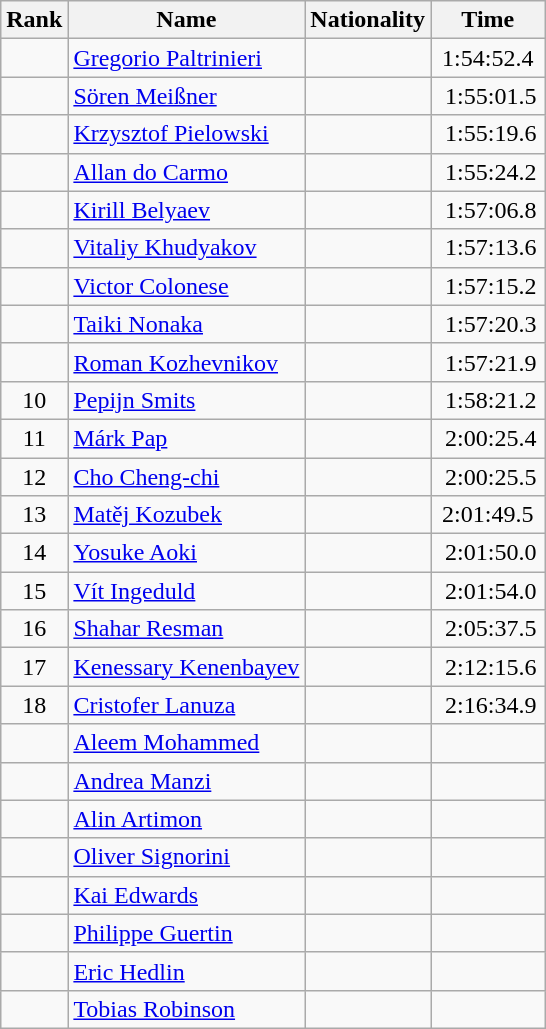<table class="wikitable sortable" style="text-align:center">
<tr>
<th>Rank</th>
<th>Name</th>
<th>Nationality</th>
<th>Time</th>
</tr>
<tr>
<td></td>
<td align="left"><a href='#'>Gregorio Paltrinieri</a></td>
<td align="left"></td>
<td>1:54:52.4</td>
</tr>
<tr>
<td></td>
<td align="left"><a href='#'>Sören Meißner</a></td>
<td align="left"></td>
<td> 1:55:01.5</td>
</tr>
<tr>
<td></td>
<td align="left"><a href='#'>Krzysztof Pielowski</a></td>
<td align="left"></td>
<td> 1:55:19.6</td>
</tr>
<tr>
<td></td>
<td align="left"><a href='#'>Allan do Carmo</a></td>
<td align="left"></td>
<td> 1:55:24.2</td>
</tr>
<tr>
<td></td>
<td align="left"><a href='#'>Kirill Belyaev</a></td>
<td align="left"></td>
<td> 1:57:06.8</td>
</tr>
<tr>
<td></td>
<td align="left"><a href='#'>Vitaliy Khudyakov</a></td>
<td align="left"></td>
<td> 1:57:13.6</td>
</tr>
<tr>
<td></td>
<td align="left"><a href='#'>Victor Colonese</a></td>
<td align="left"></td>
<td> 1:57:15.2</td>
</tr>
<tr>
<td></td>
<td align="left"><a href='#'>Taiki Nonaka</a></td>
<td align="left"></td>
<td> 1:57:20.3</td>
</tr>
<tr>
<td></td>
<td align="left"><a href='#'>Roman Kozhevnikov</a></td>
<td align="left"></td>
<td> 1:57:21.9</td>
</tr>
<tr>
<td>10</td>
<td align="left"><a href='#'>Pepijn Smits</a></td>
<td align="left"></td>
<td> 1:58:21.2</td>
</tr>
<tr>
<td>11</td>
<td align="left"><a href='#'>Márk Pap</a></td>
<td align="left"></td>
<td> 2:00:25.4</td>
</tr>
<tr>
<td>12</td>
<td align="left"><a href='#'>Cho Cheng-chi</a></td>
<td align="left"></td>
<td> 2:00:25.5</td>
</tr>
<tr>
<td>13</td>
<td align="left"><a href='#'>Matěj Kozubek</a></td>
<td align="left"></td>
<td> 2:01:49.5 </td>
</tr>
<tr>
<td>14</td>
<td align="left"><a href='#'>Yosuke Aoki</a></td>
<td align="left"></td>
<td> 2:01:50.0</td>
</tr>
<tr>
<td>15</td>
<td align="left"><a href='#'>Vít Ingeduld</a></td>
<td align="left"></td>
<td> 2:01:54.0</td>
</tr>
<tr>
<td>16</td>
<td align="left"><a href='#'>Shahar Resman</a></td>
<td align="left"></td>
<td> 2:05:37.5</td>
</tr>
<tr>
<td>17</td>
<td align="left"><a href='#'>Kenessary Kenenbayev</a></td>
<td align="left"></td>
<td> 2:12:15.6</td>
</tr>
<tr>
<td>18</td>
<td align="left"><a href='#'>Cristofer Lanuza</a></td>
<td align="left"></td>
<td> 2:16:34.9</td>
</tr>
<tr>
<td></td>
<td align="left"><a href='#'>Aleem Mohammed</a></td>
<td align="left"></td>
<td></td>
</tr>
<tr>
<td></td>
<td align="left"><a href='#'>Andrea Manzi</a></td>
<td align="left"></td>
<td></td>
</tr>
<tr>
<td></td>
<td align="left"><a href='#'>Alin Artimon</a></td>
<td align="left"></td>
<td></td>
</tr>
<tr>
<td></td>
<td align="left"><a href='#'>Oliver Signorini</a></td>
<td align="left"></td>
<td></td>
</tr>
<tr>
<td></td>
<td align="left"><a href='#'>Kai Edwards</a></td>
<td align="left"></td>
<td></td>
</tr>
<tr>
<td></td>
<td align="left"><a href='#'>Philippe Guertin</a></td>
<td align="left"></td>
<td></td>
</tr>
<tr>
<td></td>
<td align="left"><a href='#'>Eric Hedlin</a></td>
<td align="left"></td>
<td></td>
</tr>
<tr>
<td></td>
<td align="left"><a href='#'>Tobias Robinson</a></td>
<td align="left"></td>
<td></td>
</tr>
</table>
